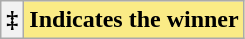<table class="wikitable">
<tr>
<th scope="row" style="text-align:center" style="background:#FAEB86;">‡</th>
<td style="background:#FAEB86;"><strong>Indicates the winner</strong></td>
</tr>
</table>
